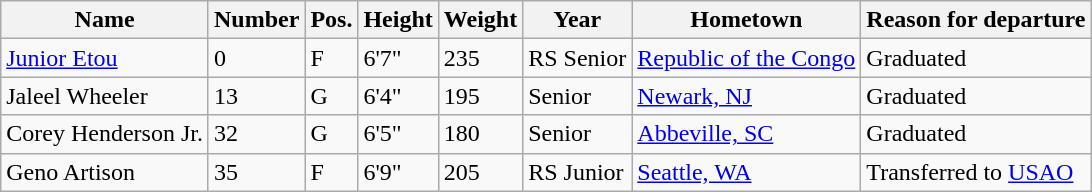<table class="wikitable sortable" border="1">
<tr>
<th>Name</th>
<th>Number</th>
<th>Pos.</th>
<th>Height</th>
<th>Weight</th>
<th>Year</th>
<th>Hometown</th>
<th class="unsortable">Reason for departure</th>
</tr>
<tr>
<td><a href='#'>Junior Etou</a></td>
<td>0</td>
<td>F</td>
<td>6'7"</td>
<td>235</td>
<td>RS Senior</td>
<td><a href='#'>Republic of the Congo</a></td>
<td>Graduated</td>
</tr>
<tr>
<td>Jaleel Wheeler</td>
<td>13</td>
<td>G</td>
<td>6'4"</td>
<td>195</td>
<td>Senior</td>
<td><a href='#'>Newark, NJ</a></td>
<td>Graduated</td>
</tr>
<tr>
<td>Corey Henderson Jr.</td>
<td>32</td>
<td>G</td>
<td>6'5"</td>
<td>180</td>
<td>Senior</td>
<td><a href='#'>Abbeville, SC</a></td>
<td>Graduated</td>
</tr>
<tr>
<td>Geno Artison</td>
<td>35</td>
<td>F</td>
<td>6'9"</td>
<td>205</td>
<td>RS Junior</td>
<td><a href='#'>Seattle, WA</a></td>
<td>Transferred to <a href='#'>USAO</a></td>
</tr>
</table>
